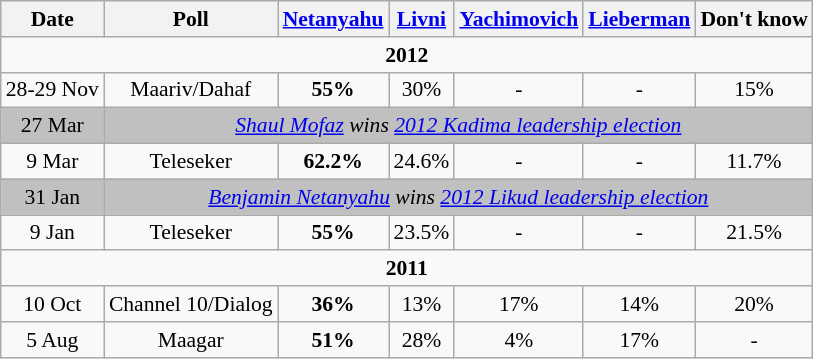<table class=wikitable style="text-align:center; font-size:90%">
<tr valign="top">
<th>Date</th>
<th>Poll</th>
<th><a href='#'>Netanyahu</a></th>
<th><a href='#'>Livni</a></th>
<th><a href='#'>Yachimovich</a></th>
<th><a href='#'>Lieberman</a></th>
<th>Don't know</th>
</tr>
<tr>
<td colspan=17><strong>2012</strong></td>
</tr>
<tr>
<td>28-29 Nov</td>
<td>Maariv/Dahaf</td>
<td><strong>55%</strong> </td>
<td>30% </td>
<td>- </td>
<td>- </td>
<td>15% </td>
</tr>
<tr style="background:silver">
<td>27 Mar</td>
<td colspan=17><em><a href='#'>Shaul Mofaz</a> wins <a href='#'>2012 Kadima leadership election</a></em></td>
</tr>
<tr>
<td>9 Mar</td>
<td>Teleseker</td>
<td><strong>62.2%</strong></td>
<td>24.6%</td>
<td>-</td>
<td>-</td>
<td>11.7%</td>
</tr>
<tr style="background:silver">
<td>31 Jan</td>
<td colspan=17><em><a href='#'>Benjamin Netanyahu</a> wins <a href='#'>2012 Likud leadership election</a></em></td>
</tr>
<tr>
<td>9 Jan</td>
<td>Teleseker</td>
<td><strong>55%</strong></td>
<td>23.5%</td>
<td>-</td>
<td>-</td>
<td>21.5%</td>
</tr>
<tr>
<td colspan=17><strong>2011</strong></td>
</tr>
<tr>
<td>10 Oct</td>
<td>Channel 10/Dialog</td>
<td><strong>36%</strong></td>
<td>13%</td>
<td>17%</td>
<td>14%</td>
<td>20%</td>
</tr>
<tr>
<td>5 Aug</td>
<td>Maagar</td>
<td><strong>51%</strong></td>
<td>28%</td>
<td>4%</td>
<td>17%</td>
<td>-</td>
</tr>
</table>
